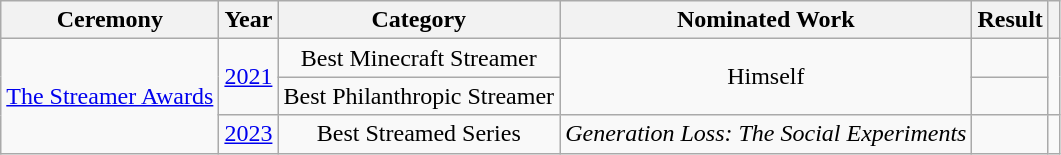<table class="wikitable" style="text-align:center;">
<tr>
<th>Ceremony</th>
<th>Year</th>
<th>Category</th>
<th>Nominated Work</th>
<th>Result</th>
<th></th>
</tr>
<tr>
<td rowspan="3"><a href='#'>The Streamer Awards</a></td>
<td rowspan="2"><a href='#'>2021</a></td>
<td>Best Minecraft Streamer</td>
<td rowspan="2">Himself</td>
<td></td>
<td rowspan="2"></td>
</tr>
<tr>
<td>Best Philanthropic Streamer</td>
<td></td>
</tr>
<tr>
<td rowspan="1"><a href='#'>2023</a></td>
<td>Best Streamed Series</td>
<td><em>Generation Loss: The Social Experiments</em></td>
<td></td>
<td></td>
</tr>
</table>
